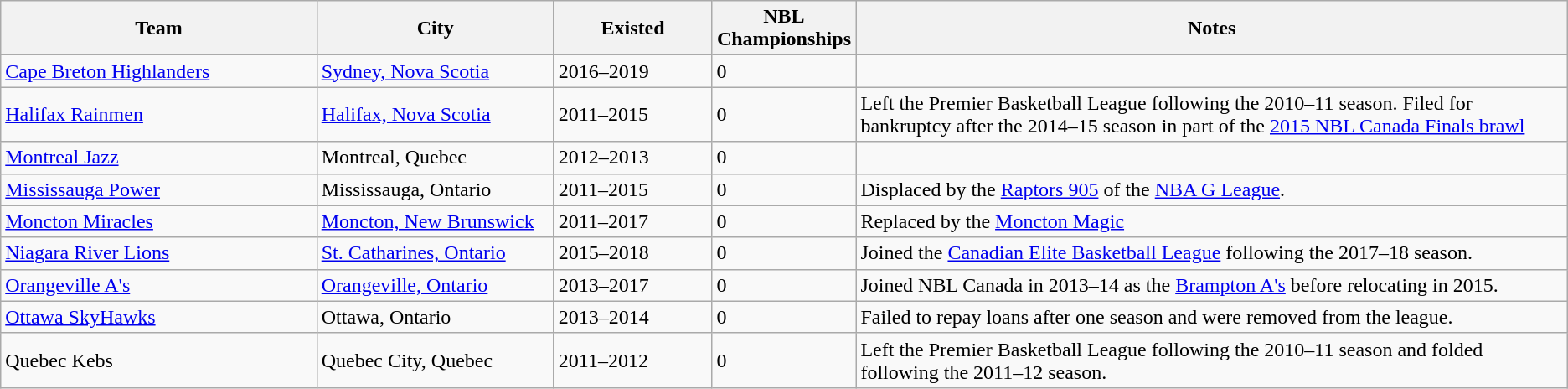<table class="wikitable">
<tr>
<th bgcolor="#DDDDFF" width="20%">Team</th>
<th bgcolor="#DDDDFF" width="15%">City</th>
<th bgcolor="#DDDDFF" width="10%">Existed</th>
<th bgcolor="#DDDDFF" width="5%">NBL Championships</th>
<th bgcolor="#DDDDFF" width="45%">Notes</th>
</tr>
<tr>
<td><a href='#'>Cape Breton Highlanders</a></td>
<td><a href='#'>Sydney, Nova Scotia</a></td>
<td>2016–2019</td>
<td>0</td>
<td></td>
</tr>
<tr>
<td><a href='#'>Halifax Rainmen</a></td>
<td><a href='#'>Halifax, Nova Scotia</a></td>
<td>2011–2015</td>
<td>0</td>
<td>Left the Premier Basketball League following the 2010–11 season. Filed for bankruptcy after the 2014–15 season in part of the <a href='#'>2015 NBL Canada Finals brawl</a></td>
</tr>
<tr>
<td><a href='#'>Montreal Jazz</a></td>
<td>Montreal, Quebec</td>
<td>2012–2013</td>
<td>0</td>
<td></td>
</tr>
<tr>
<td><a href='#'>Mississauga Power</a></td>
<td>Mississauga, Ontario</td>
<td>2011–2015</td>
<td>0</td>
<td>Displaced by the <a href='#'>Raptors 905</a> of the <a href='#'>NBA G League</a>.</td>
</tr>
<tr>
<td><a href='#'>Moncton Miracles</a></td>
<td><a href='#'>Moncton, New Brunswick</a></td>
<td>2011–2017</td>
<td>0</td>
<td>Replaced by the <a href='#'>Moncton Magic</a></td>
</tr>
<tr>
<td><a href='#'>Niagara River Lions</a></td>
<td><a href='#'>St. Catharines, Ontario</a></td>
<td>2015–2018</td>
<td>0</td>
<td>Joined the <a href='#'>Canadian Elite Basketball League</a> following the 2017–18 season.</td>
</tr>
<tr>
<td><a href='#'>Orangeville A's</a></td>
<td><a href='#'>Orangeville, Ontario</a></td>
<td>2013–2017</td>
<td>0</td>
<td>Joined NBL Canada in 2013–14 as the <a href='#'>Brampton A's</a> before relocating in 2015.</td>
</tr>
<tr>
<td><a href='#'>Ottawa SkyHawks</a></td>
<td>Ottawa, Ontario</td>
<td>2013–2014</td>
<td>0</td>
<td>Failed to repay loans after one season and were removed from the league.</td>
</tr>
<tr>
<td>Quebec Kebs</td>
<td>Quebec City, Quebec</td>
<td>2011–2012</td>
<td>0</td>
<td>Left the Premier Basketball League following the 2010–11 season and folded following the 2011–12 season.</td>
</tr>
</table>
